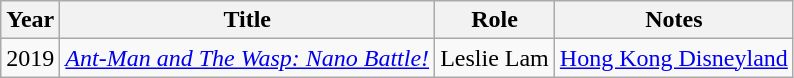<table class="wikitable sortable">
<tr align="center">
<th>Year</th>
<th>Title</th>
<th>Role</th>
<th class="unsortable">Notes</th>
</tr>
<tr>
<td rowspan="3">2019</td>
<td><em><a href='#'>Ant-Man and The Wasp: Nano Battle!</a></em></td>
<td>Leslie Lam</td>
<td><a href='#'>Hong Kong Disneyland</a></td>
</tr>
</table>
